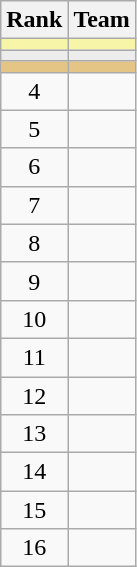<table class="wikitable" style="text-align:center">
<tr>
<th>Rank</th>
<th>Team</th>
</tr>
<tr bgcolor=#F7F6A8>
<td></td>
<td align=left></td>
</tr>
<tr bgcolor=#EDEDED>
<td></td>
<td align=left></td>
</tr>
<tr bgcolor=#E5C585>
<td></td>
<td align=left></td>
</tr>
<tr>
<td>4</td>
<td align=left></td>
</tr>
<tr>
<td>5</td>
<td align=left></td>
</tr>
<tr>
<td>6</td>
<td align=left></td>
</tr>
<tr>
<td>7</td>
<td align=left></td>
</tr>
<tr>
<td>8</td>
<td align=left></td>
</tr>
<tr>
<td>9</td>
<td align=left></td>
</tr>
<tr>
<td>10</td>
<td align=left></td>
</tr>
<tr>
<td>11</td>
<td align=left></td>
</tr>
<tr>
<td>12</td>
<td align=left></td>
</tr>
<tr>
<td>13</td>
<td align=left></td>
</tr>
<tr>
<td>14</td>
<td align=left></td>
</tr>
<tr>
<td>15</td>
<td align=left></td>
</tr>
<tr>
<td>16</td>
<td align=left></td>
</tr>
</table>
